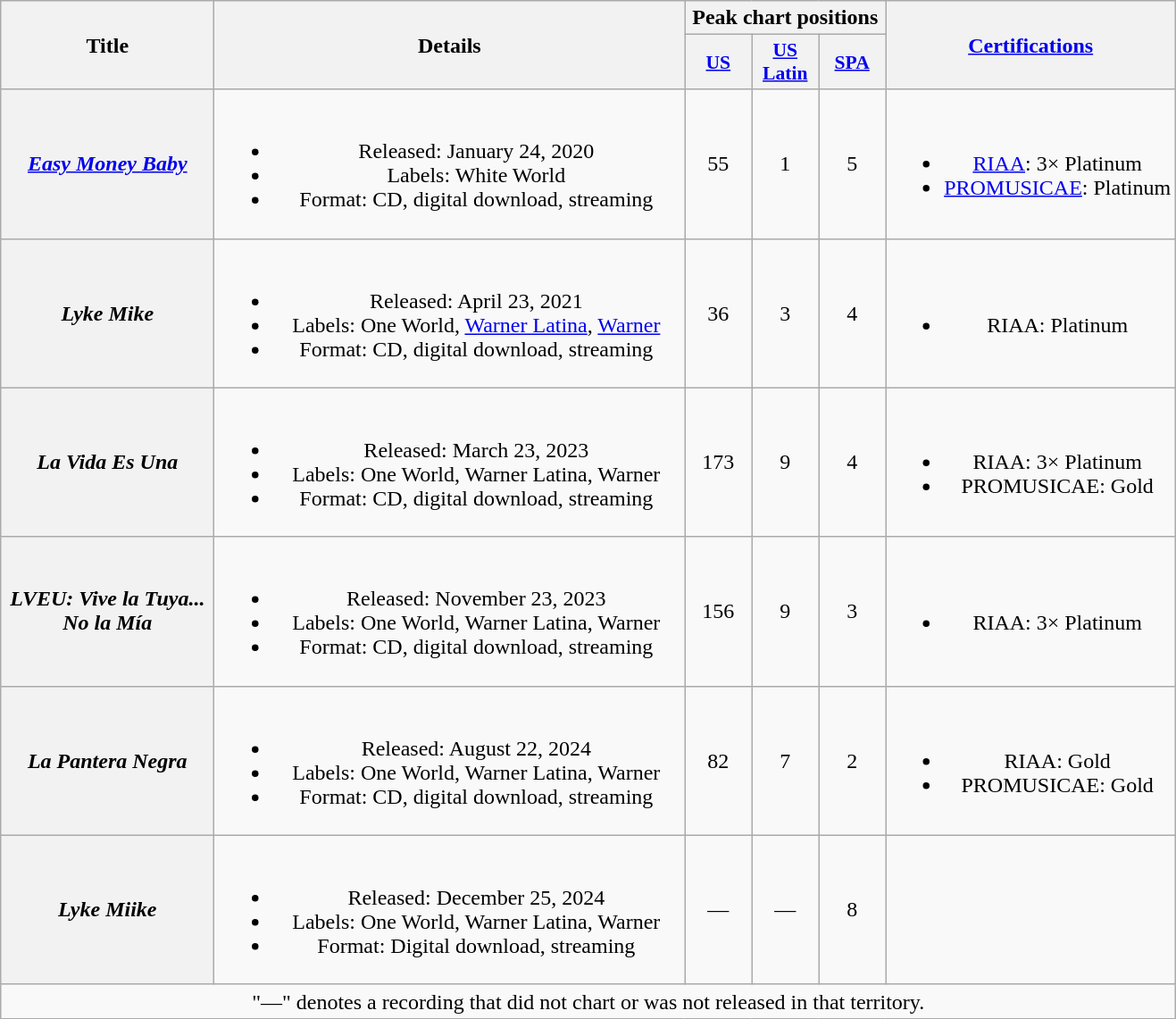<table class="wikitable plainrowheaders" style="text-align:center;">
<tr>
<th scope="col" rowspan="2" style="width:9.5em;">Title</th>
<th scope="col" rowspan="2" style="width:21.5em;">Details</th>
<th scope="col" colspan="3">Peak chart positions</th>
<th scope="col" rowspan="2"><a href='#'>Certifications</a></th>
</tr>
<tr>
<th scope="col" style="width:3em;font-size:90%;"><a href='#'>US</a><br></th>
<th scope="col" style="width:3em;font-size:90%;"><a href='#'>US<br>Latin</a><br></th>
<th scope="col" style="width:3em;font-size:90%;"><a href='#'>SPA</a><br></th>
</tr>
<tr>
<th scope="row"><em><a href='#'>Easy Money Baby</a></em></th>
<td><br><ul><li>Released: January 24, 2020</li><li>Labels: White World</li><li>Format: CD, digital download, streaming</li></ul></td>
<td>55</td>
<td>1</td>
<td>5</td>
<td><br><ul><li><a href='#'>RIAA</a>: 3× Platinum </li><li><a href='#'>PROMUSICAE</a>: Platinum</li></ul></td>
</tr>
<tr>
<th scope="row"><em>Lyke Mike</em></th>
<td><br><ul><li>Released: April 23, 2021</li><li>Labels: One World, <a href='#'>Warner Latina</a>, <a href='#'>Warner</a></li><li>Format: CD, digital download, streaming</li></ul></td>
<td>36</td>
<td>3</td>
<td>4</td>
<td><br><ul><li>RIAA: Platinum </li></ul></td>
</tr>
<tr>
<th scope="row"><em>La Vida Es Una</em></th>
<td><br><ul><li>Released: March 23, 2023</li><li>Labels: One World, Warner Latina, Warner</li><li>Format: CD, digital download, streaming</li></ul></td>
<td>173</td>
<td>9</td>
<td>4</td>
<td><br><ul><li>RIAA: 3× Platinum </li><li>PROMUSICAE: Gold</li></ul></td>
</tr>
<tr>
<th scope="row"><em>LVEU: Vive la Tuya... No la Mía</em></th>
<td><br><ul><li>Released: November 23, 2023</li><li>Labels: One World, Warner Latina, Warner</li><li>Format: CD, digital download, streaming</li></ul></td>
<td>156</td>
<td>9</td>
<td>3</td>
<td><br><ul><li>RIAA: 3× Platinum </li></ul></td>
</tr>
<tr>
<th scope="row"><em>La Pantera Negra</em></th>
<td><br><ul><li>Released: August 22, 2024</li><li>Labels: One World, Warner Latina, Warner</li><li>Format: CD, digital download, streaming</li></ul></td>
<td>82</td>
<td>7</td>
<td>2</td>
<td><br><ul><li>RIAA: Gold </li><li>PROMUSICAE: Gold</li></ul></td>
</tr>
<tr>
<th scope="row"><em>Lyke Miike</em></th>
<td><br><ul><li>Released: December 25, 2024</li><li>Labels: One World, Warner Latina, Warner</li><li>Format: Digital download, streaming</li></ul></td>
<td>—</td>
<td>—</td>
<td>8</td>
<td></td>
</tr>
<tr>
<td colspan="13">"—" denotes a recording that did not chart or was not released in that territory.</td>
</tr>
</table>
